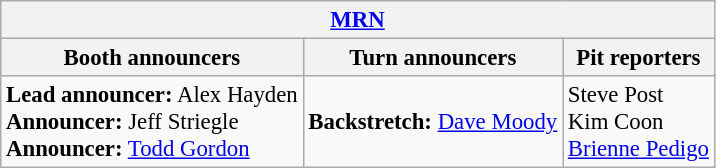<table class="wikitable" style="font-size: 95%">
<tr>
<th colspan="3"><a href='#'>MRN</a></th>
</tr>
<tr>
<th>Booth announcers</th>
<th>Turn announcers</th>
<th>Pit reporters</th>
</tr>
<tr>
<td><strong>Lead announcer:</strong> Alex Hayden<br><strong>Announcer:</strong> Jeff Striegle<br><strong>Announcer:</strong> <a href='#'>Todd Gordon</a></td>
<td><strong>Backstretch:</strong> <a href='#'>Dave Moody</a></td>
<td>Steve Post<br>Kim Coon<br><a href='#'>Brienne Pedigo</a></td>
</tr>
</table>
